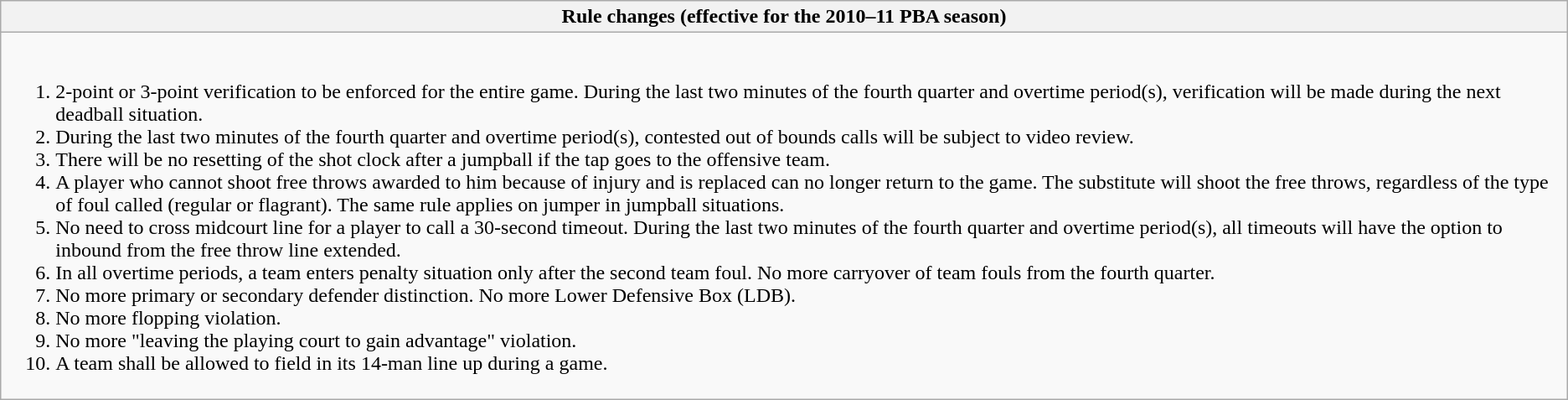<table class="wikitable collapsible collapsed">
<tr>
<th>Rule changes (effective for the 2010–11 PBA season)</th>
</tr>
<tr>
<td><br><ol><li>2-point or 3-point verification to be enforced for the entire game. During the last two minutes of the fourth quarter and overtime period(s), verification will be made during the next deadball situation.</li><li>During the last two minutes of the fourth quarter and overtime period(s), contested out of bounds calls will be subject to video review.</li><li>There will be no resetting of the shot clock after a jumpball if the tap goes to the offensive team.</li><li>A player who cannot shoot free throws awarded to him because of injury and is replaced can no longer return to the game. The substitute will shoot the free throws, regardless of the type of foul called (regular or flagrant). The same rule applies on jumper in jumpball situations.</li><li>No need to cross midcourt line for a player to call a 30-second timeout. During the last two minutes of the fourth quarter and overtime period(s), all timeouts will have the option to inbound from the free throw line extended.</li><li>In all overtime periods, a team enters penalty situation only after the second team foul. No more carryover of team fouls from the fourth quarter.</li><li>No more primary or secondary defender distinction. No more Lower Defensive Box (LDB).</li><li>No more flopping violation.</li><li>No more "leaving the playing court to gain advantage" violation.</li><li>A team shall be allowed to field in its 14-man line up during a game.</li></ol></td>
</tr>
</table>
